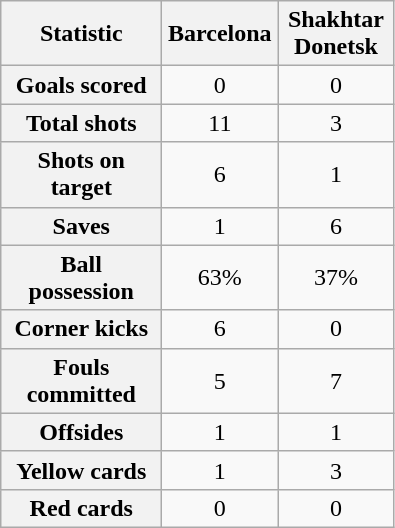<table class="wikitable plainrowheaders" style="text-align:center">
<tr>
<th scope="col" style="width:100px">Statistic</th>
<th scope="col" style="width:70px">Barcelona</th>
<th scope="col" style="width:70px">Shakhtar Donetsk</th>
</tr>
<tr>
<th scope=row>Goals scored</th>
<td>0</td>
<td>0</td>
</tr>
<tr>
<th scope=row>Total shots</th>
<td>11</td>
<td>3</td>
</tr>
<tr>
<th scope=row>Shots on target</th>
<td>6</td>
<td>1</td>
</tr>
<tr>
<th scope=row>Saves</th>
<td>1</td>
<td>6</td>
</tr>
<tr>
<th scope=row>Ball possession</th>
<td>63%</td>
<td>37%</td>
</tr>
<tr>
<th scope=row>Corner kicks</th>
<td>6</td>
<td>0</td>
</tr>
<tr>
<th scope=row>Fouls committed</th>
<td>5</td>
<td>7</td>
</tr>
<tr>
<th scope=row>Offsides</th>
<td>1</td>
<td>1</td>
</tr>
<tr>
<th scope=row>Yellow cards</th>
<td>1</td>
<td>3</td>
</tr>
<tr>
<th scope=row>Red cards</th>
<td>0</td>
<td>0</td>
</tr>
</table>
